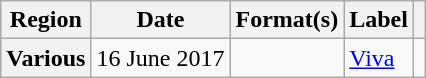<table class="wikitable plainrowheaders">
<tr>
<th scope="col">Region</th>
<th scope="col">Date</th>
<th scope="col">Format(s)</th>
<th scope="col">Label</th>
<th scope="col"></th>
</tr>
<tr>
<th scope="row">Various</th>
<td>16 June 2017</td>
<td></td>
<td><a href='#'>Viva</a></td>
<td style="text-align:center;"></td>
</tr>
</table>
